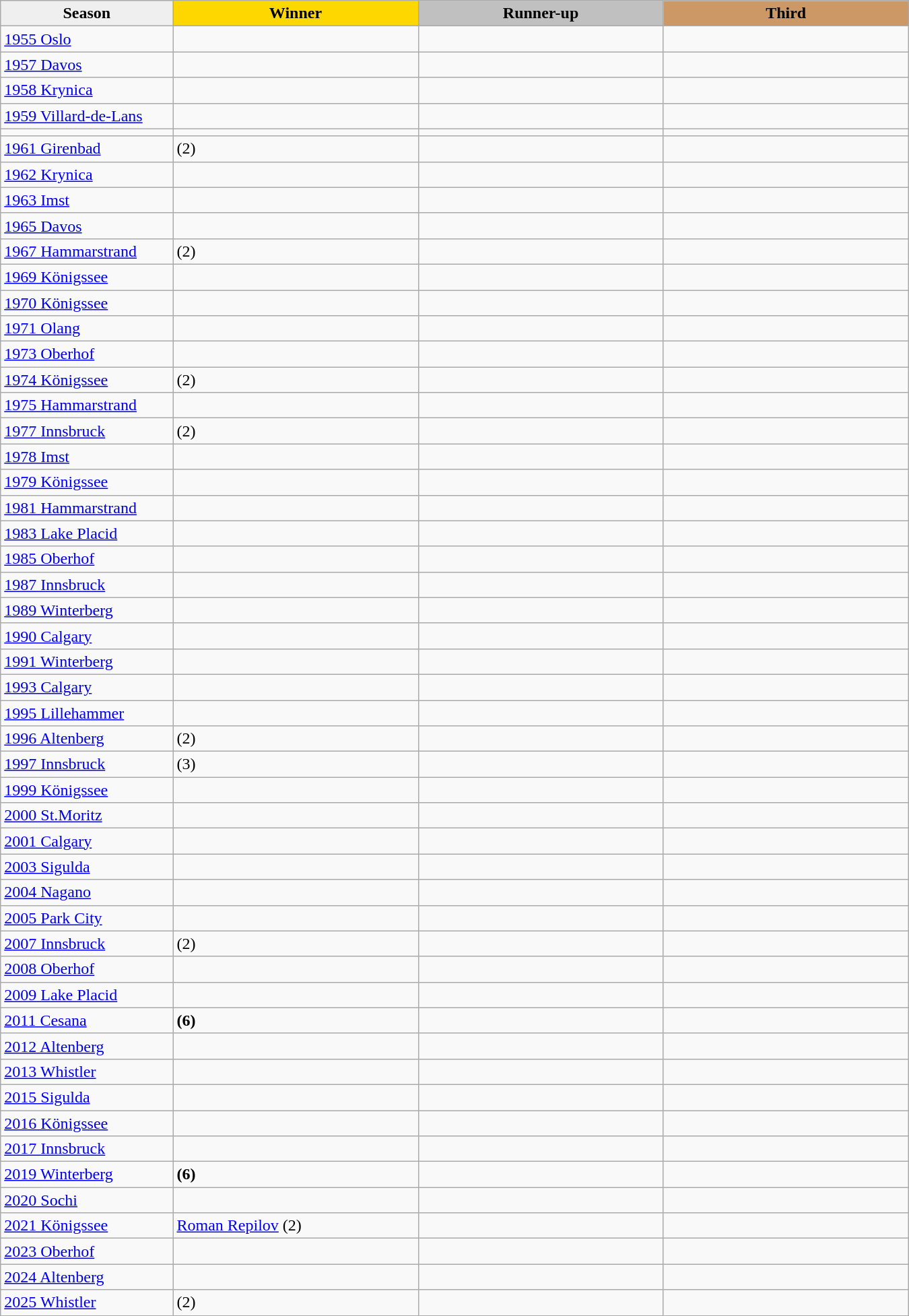<table class="wikitable sortable" style="width:900px;">
<tr>
<th style="width:19%; background:#efefef;">Season</th>
<th style="width:27%; background:gold">Winner</th>
<th style="width:27%; background:silver">Runner-up</th>
<th style="width:27%; background:#CC9966">Third</th>
</tr>
<tr>
<td><a href='#'>1955 Oslo</a></td>
<td></td>
<td></td>
<td></td>
</tr>
<tr>
<td><a href='#'>1957 Davos</a></td>
<td></td>
<td></td>
<td></td>
</tr>
<tr>
<td><a href='#'>1958 Krynica</a></td>
<td></td>
<td></td>
<td></td>
</tr>
<tr>
<td><a href='#'>1959 Villard-de-Lans</a></td>
<td></td>
<td></td>
<td></td>
</tr>
<tr>
<td><a href='#'></a></td>
<td></td>
<td></td>
<td></td>
</tr>
<tr>
<td><a href='#'>1961 Girenbad</a></td>
<td> (2)</td>
<td></td>
<td></td>
</tr>
<tr>
<td><a href='#'>1962 Krynica</a></td>
<td></td>
<td></td>
<td></td>
</tr>
<tr>
<td><a href='#'>1963 Imst</a></td>
<td></td>
<td></td>
<td></td>
</tr>
<tr>
<td><a href='#'>1965 Davos</a></td>
<td></td>
<td></td>
<td></td>
</tr>
<tr>
<td><a href='#'>1967 Hammarstrand</a></td>
<td> (2)</td>
<td></td>
<td></td>
</tr>
<tr>
<td><a href='#'>1969 Königssee</a></td>
<td></td>
<td></td>
<td></td>
</tr>
<tr>
<td><a href='#'>1970 Königssee</a></td>
<td></td>
<td></td>
<td></td>
</tr>
<tr>
<td><a href='#'>1971 Olang</a></td>
<td></td>
<td></td>
<td></td>
</tr>
<tr>
<td><a href='#'>1973 Oberhof</a></td>
<td></td>
<td></td>
<td></td>
</tr>
<tr>
<td><a href='#'>1974 Königssee</a></td>
<td> (2)</td>
<td></td>
<td></td>
</tr>
<tr>
<td><a href='#'>1975 Hammarstrand</a></td>
<td></td>
<td></td>
<td></td>
</tr>
<tr>
<td><a href='#'>1977 Innsbruck</a></td>
<td> (2)</td>
<td></td>
<td></td>
</tr>
<tr>
<td><a href='#'>1978 Imst</a></td>
<td></td>
<td></td>
<td></td>
</tr>
<tr>
<td><a href='#'>1979 Königssee</a></td>
<td></td>
<td></td>
<td></td>
</tr>
<tr>
<td><a href='#'>1981 Hammarstrand</a></td>
<td></td>
<td></td>
<td></td>
</tr>
<tr>
<td><a href='#'>1983 Lake Placid</a></td>
<td></td>
<td></td>
<td></td>
</tr>
<tr>
<td><a href='#'>1985 Oberhof</a></td>
<td></td>
<td></td>
<td></td>
</tr>
<tr>
<td><a href='#'>1987 Innsbruck</a></td>
<td></td>
<td></td>
<td></td>
</tr>
<tr>
<td><a href='#'>1989 Winterberg</a></td>
<td></td>
<td></td>
<td></td>
</tr>
<tr>
<td><a href='#'>1990 Calgary</a></td>
<td></td>
<td></td>
<td></td>
</tr>
<tr>
<td><a href='#'>1991 Winterberg</a></td>
<td></td>
<td></td>
<td></td>
</tr>
<tr>
<td><a href='#'>1993 Calgary</a></td>
<td></td>
<td></td>
<td></td>
</tr>
<tr>
<td><a href='#'>1995 Lillehammer</a></td>
<td></td>
<td></td>
<td></td>
</tr>
<tr>
<td><a href='#'>1996 Altenberg</a></td>
<td> (2)</td>
<td></td>
<td></td>
</tr>
<tr>
<td><a href='#'>1997 Innsbruck</a></td>
<td> (3)</td>
<td></td>
<td></td>
</tr>
<tr>
<td><a href='#'>1999 Königssee</a></td>
<td></td>
<td></td>
<td></td>
</tr>
<tr>
<td><a href='#'>2000 St.Moritz</a></td>
<td></td>
<td></td>
<td></td>
</tr>
<tr>
<td><a href='#'>2001 Calgary</a></td>
<td></td>
<td></td>
<td></td>
</tr>
<tr>
<td><a href='#'>2003 Sigulda</a></td>
<td></td>
<td></td>
<td></td>
</tr>
<tr>
<td><a href='#'>2004 Nagano</a></td>
<td></td>
<td></td>
<td></td>
</tr>
<tr>
<td><a href='#'>2005 Park City</a></td>
<td></td>
<td></td>
<td></td>
</tr>
<tr>
<td><a href='#'>2007 Innsbruck</a></td>
<td> (2)</td>
<td></td>
<td></td>
</tr>
<tr>
<td><a href='#'>2008 Oberhof</a></td>
<td></td>
<td></td>
<td></td>
</tr>
<tr>
<td><a href='#'>2009 Lake Placid</a></td>
<td></td>
<td></td>
<td></td>
</tr>
<tr>
<td><a href='#'>2011 Cesana</a></td>
<td> <strong>(6)</strong></td>
<td></td>
<td></td>
</tr>
<tr>
<td><a href='#'>2012 Altenberg</a></td>
<td></td>
<td></td>
<td></td>
</tr>
<tr>
<td><a href='#'>2013 Whistler</a></td>
<td></td>
<td></td>
<td></td>
</tr>
<tr>
<td><a href='#'>2015 Sigulda</a></td>
<td></td>
<td></td>
<td></td>
</tr>
<tr>
<td><a href='#'>2016 Königssee</a></td>
<td></td>
<td></td>
<td></td>
</tr>
<tr>
<td><a href='#'>2017 Innsbruck</a></td>
<td></td>
<td></td>
<td></td>
</tr>
<tr>
<td><a href='#'>2019 Winterberg</a></td>
<td> <strong>(6)</strong></td>
<td></td>
<td></td>
</tr>
<tr>
<td><a href='#'>2020 Sochi</a></td>
<td></td>
<td></td>
<td></td>
</tr>
<tr>
<td><a href='#'>2021 Königssee</a></td>
<td> <a href='#'>Roman Repilov</a>  (2)</td>
<td></td>
<td></td>
</tr>
<tr>
<td><a href='#'>2023 Oberhof</a></td>
<td></td>
<td></td>
<td></td>
</tr>
<tr>
<td><a href='#'>2024 Altenberg</a></td>
<td></td>
<td></td>
<td></td>
</tr>
<tr>
<td><a href='#'>2025 Whistler</a></td>
<td> (2)</td>
<td></td>
<td></td>
</tr>
</table>
